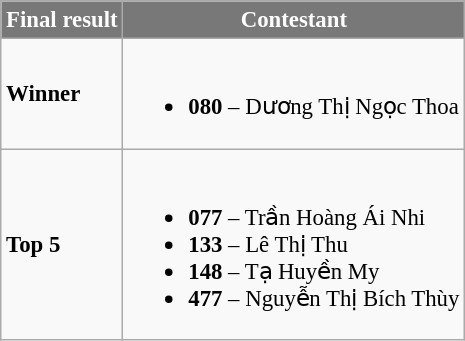<table class="wikitable sortable" style="font-size: 95%;">
<tr>
<th style="background-color:#787878;color:#FFFFFF;">Final result</th>
<th style="background-color:#787878;color:#FFFFFF;">Contestant</th>
</tr>
<tr>
<td><strong>Winner</strong></td>
<td><br><ul><li><strong>080</strong> – Dương Thị Ngọc Thoa</li></ul></td>
</tr>
<tr>
<td><strong>Top 5</strong></td>
<td><br><ul><li><strong>077</strong> – Trần Hoàng Ái Nhi</li><li><strong>133</strong> – Lê Thị Thu</li><li><strong>148</strong> – Tạ Huyền My</li><li><strong>477</strong> – Nguyễn Thị Bích Thùy</li></ul></td>
</tr>
</table>
